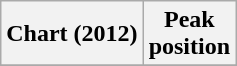<table class="wikitable plainrowheaders" style="text-align:center;">
<tr>
<th scope="col">Chart (2012)</th>
<th scope="col">Peak<br>position</th>
</tr>
<tr>
</tr>
</table>
